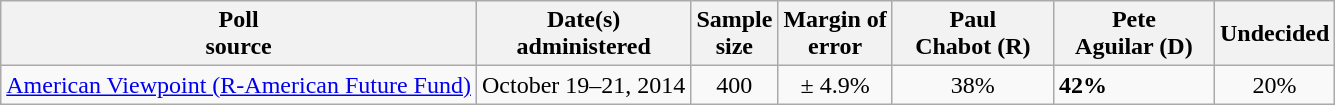<table class="wikitable">
<tr>
<th>Poll<br>source</th>
<th>Date(s)<br>administered</th>
<th>Sample<br>size</th>
<th>Margin of<br>error</th>
<th style="width:100px;">Paul<br>Chabot (R)</th>
<th style="width:100px;">Pete<br>Aguilar (D)</th>
<th>Undecided</th>
</tr>
<tr>
<td><a href='#'>American Viewpoint (R-American Future Fund)</a></td>
<td align=center>October 19–21, 2014</td>
<td align=center>400</td>
<td align=center>± 4.9%</td>
<td align=center>38%</td>
<td><strong>42%</strong></td>
<td align=center>20%</td>
</tr>
</table>
